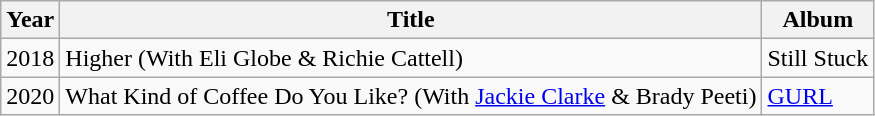<table class="wikitable">
<tr>
<th>Year</th>
<th>Title</th>
<th>Album</th>
</tr>
<tr>
<td>2018</td>
<td>Higher (With Eli Globe & Richie Cattell)</td>
<td>Still Stuck</td>
</tr>
<tr>
<td>2020</td>
<td>What Kind of Coffee Do You Like? (With <a href='#'>Jackie Clarke</a> & Brady Peeti)</td>
<td><a href='#'>GURL</a></td>
</tr>
</table>
